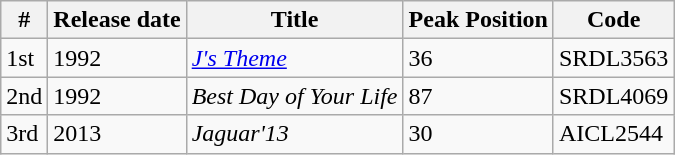<table class="wikitable">
<tr>
<th>#</th>
<th>Release date</th>
<th>Title</th>
<th>Peak Position</th>
<th>Code</th>
</tr>
<tr>
<td>1st</td>
<td>1992</td>
<td><em><a href='#'>J's Theme</a></em></td>
<td>36</td>
<td>SRDL3563</td>
</tr>
<tr>
<td>2nd</td>
<td>1992</td>
<td><em>Best Day of Your Life</em></td>
<td>87</td>
<td>SRDL4069</td>
</tr>
<tr>
<td>3rd</td>
<td>2013</td>
<td><em>Jaguar'13</em></td>
<td>30</td>
<td>AICL2544</td>
</tr>
</table>
